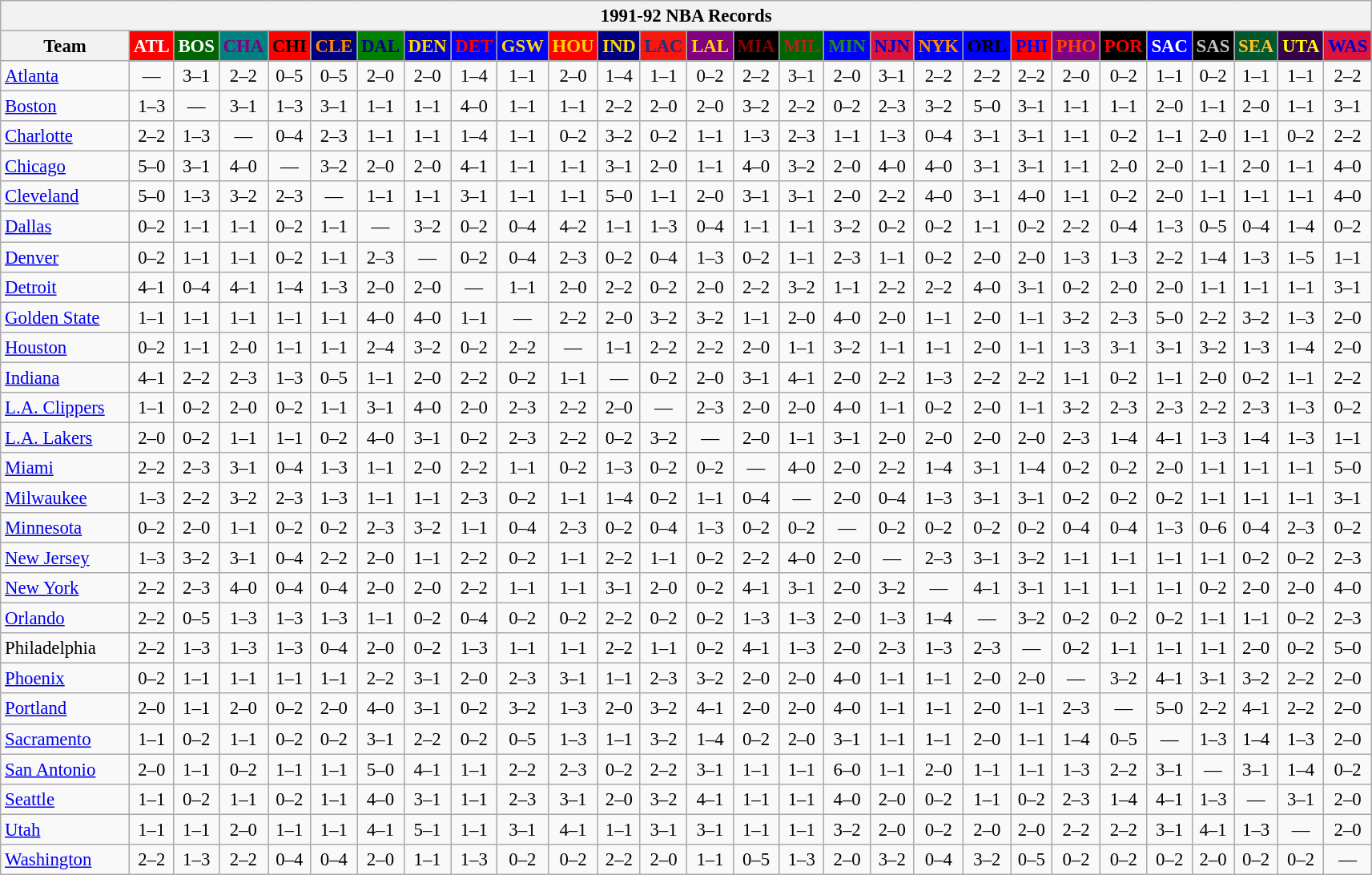<table class="wikitable" style="font-size:95%; text-align:center;">
<tr>
<th colspan=28>1991-92 NBA Records</th>
</tr>
<tr>
<th width=100>Team</th>
<th style="background:#FF0000;color:#FFFFFF;width=35">ATL</th>
<th style="background:#006400;color:#FFFFFF;width=35">BOS</th>
<th style="background:#008080;color:#800080;width=35">CHA</th>
<th style="background:#FF0000;color:#000000;width=35">CHI</th>
<th style="background:#000080;color:#FF8C00;width=35">CLE</th>
<th style="background:#008000;color:#00008B;width=35">DAL</th>
<th style="background:#0000CD;color:#FFD700;width=35">DEN</th>
<th style="background:#0000FF;color:#FF0000;width=35">DET</th>
<th style="background:#0000FF;color:#FFD700;width=35">GSW</th>
<th style="background:#FF0000;color:#FFD700;width=35">HOU</th>
<th style="background:#000080;color:#FFD700;width=35">IND</th>
<th style="background:#F9160D;color:#1A2E8B;width=35">LAC</th>
<th style="background:#800080;color:#FFD700;width=35">LAL</th>
<th style="background:#000000;color:#8B0000;width=35">MIA</th>
<th style="background:#006400;color:#B22222;width=35">MIL</th>
<th style="background:#0000FF;color:#228B22;width=35">MIN</th>
<th style="background:#DC143C;color:#0000CD;width=35">NJN</th>
<th style="background:#0000FF;color:#FF8C00;width=35">NYK</th>
<th style="background:#0000FF;color:#000000;width=35">ORL</th>
<th style="background:#FF0000;color:#0000FF;width=35">PHI</th>
<th style="background:#800080;color:#FF4500;width=35">PHO</th>
<th style="background:#000000;color:#FF0000;width=35">POR</th>
<th style="background:#0000FF;color:#FFFFFF;width=35">SAC</th>
<th style="background:#000000;color:#C0C0C0;width=35">SAS</th>
<th style="background:#005831;color:#FFC322;width=35">SEA</th>
<th style="background:#36004A;color:#FFFF00;width=35">UTA</th>
<th style="background:#DC143C;color:#0000CD;width=35">WAS</th>
</tr>
<tr>
<td style="text-align:left;"><a href='#'>Atlanta</a></td>
<td>—</td>
<td>3–1</td>
<td>2–2</td>
<td>0–5</td>
<td>0–5</td>
<td>2–0</td>
<td>2–0</td>
<td>1–4</td>
<td>1–1</td>
<td>2–0</td>
<td>1–4</td>
<td>1–1</td>
<td>0–2</td>
<td>2–2</td>
<td>3–1</td>
<td>2–0</td>
<td>3–1</td>
<td>2–2</td>
<td>2–2</td>
<td>2–2</td>
<td>2–0</td>
<td>0–2</td>
<td>1–1</td>
<td>0–2</td>
<td>1–1</td>
<td>1–1</td>
<td>2–2</td>
</tr>
<tr>
<td style="text-align:left;"><a href='#'>Boston</a></td>
<td>1–3</td>
<td>—</td>
<td>3–1</td>
<td>1–3</td>
<td>3–1</td>
<td>1–1</td>
<td>1–1</td>
<td>4–0</td>
<td>1–1</td>
<td>1–1</td>
<td>2–2</td>
<td>2–0</td>
<td>2–0</td>
<td>3–2</td>
<td>2–2</td>
<td>0–2</td>
<td>2–3</td>
<td>3–2</td>
<td>5–0</td>
<td>3–1</td>
<td>1–1</td>
<td>1–1</td>
<td>2–0</td>
<td>1–1</td>
<td>2–0</td>
<td>1–1</td>
<td>3–1</td>
</tr>
<tr>
<td style="text-align:left;"><a href='#'>Charlotte</a></td>
<td>2–2</td>
<td>1–3</td>
<td>—</td>
<td>0–4</td>
<td>2–3</td>
<td>1–1</td>
<td>1–1</td>
<td>1–4</td>
<td>1–1</td>
<td>0–2</td>
<td>3–2</td>
<td>0–2</td>
<td>1–1</td>
<td>1–3</td>
<td>2–3</td>
<td>1–1</td>
<td>1–3</td>
<td>0–4</td>
<td>3–1</td>
<td>3–1</td>
<td>1–1</td>
<td>0–2</td>
<td>1–1</td>
<td>2–0</td>
<td>1–1</td>
<td>0–2</td>
<td>2–2</td>
</tr>
<tr>
<td style="text-align:left;"><a href='#'>Chicago</a></td>
<td>5–0</td>
<td>3–1</td>
<td>4–0</td>
<td>—</td>
<td>3–2</td>
<td>2–0</td>
<td>2–0</td>
<td>4–1</td>
<td>1–1</td>
<td>1–1</td>
<td>3–1</td>
<td>2–0</td>
<td>1–1</td>
<td>4–0</td>
<td>3–2</td>
<td>2–0</td>
<td>4–0</td>
<td>4–0</td>
<td>3–1</td>
<td>3–1</td>
<td>1–1</td>
<td>2–0</td>
<td>2–0</td>
<td>1–1</td>
<td>2–0</td>
<td>1–1</td>
<td>4–0</td>
</tr>
<tr>
<td style="text-align:left;"><a href='#'>Cleveland</a></td>
<td>5–0</td>
<td>1–3</td>
<td>3–2</td>
<td>2–3</td>
<td>—</td>
<td>1–1</td>
<td>1–1</td>
<td>3–1</td>
<td>1–1</td>
<td>1–1</td>
<td>5–0</td>
<td>1–1</td>
<td>2–0</td>
<td>3–1</td>
<td>3–1</td>
<td>2–0</td>
<td>2–2</td>
<td>4–0</td>
<td>3–1</td>
<td>4–0</td>
<td>1–1</td>
<td>0–2</td>
<td>2–0</td>
<td>1–1</td>
<td>1–1</td>
<td>1–1</td>
<td>4–0</td>
</tr>
<tr>
<td style="text-align:left;"><a href='#'>Dallas</a></td>
<td>0–2</td>
<td>1–1</td>
<td>1–1</td>
<td>0–2</td>
<td>1–1</td>
<td>—</td>
<td>3–2</td>
<td>0–2</td>
<td>0–4</td>
<td>4–2</td>
<td>1–1</td>
<td>1–3</td>
<td>0–4</td>
<td>1–1</td>
<td>1–1</td>
<td>3–2</td>
<td>0–2</td>
<td>0–2</td>
<td>1–1</td>
<td>0–2</td>
<td>2–2</td>
<td>0–4</td>
<td>1–3</td>
<td>0–5</td>
<td>0–4</td>
<td>1–4</td>
<td>0–2</td>
</tr>
<tr>
<td style="text-align:left;"><a href='#'>Denver</a></td>
<td>0–2</td>
<td>1–1</td>
<td>1–1</td>
<td>0–2</td>
<td>1–1</td>
<td>2–3</td>
<td>—</td>
<td>0–2</td>
<td>0–4</td>
<td>2–3</td>
<td>0–2</td>
<td>0–4</td>
<td>1–3</td>
<td>0–2</td>
<td>1–1</td>
<td>2–3</td>
<td>1–1</td>
<td>0–2</td>
<td>2–0</td>
<td>2–0</td>
<td>1–3</td>
<td>1–3</td>
<td>2–2</td>
<td>1–4</td>
<td>1–3</td>
<td>1–5</td>
<td>1–1</td>
</tr>
<tr>
<td style="text-align:left;"><a href='#'>Detroit</a></td>
<td>4–1</td>
<td>0–4</td>
<td>4–1</td>
<td>1–4</td>
<td>1–3</td>
<td>2–0</td>
<td>2–0</td>
<td>—</td>
<td>1–1</td>
<td>2–0</td>
<td>2–2</td>
<td>0–2</td>
<td>2–0</td>
<td>2–2</td>
<td>3–2</td>
<td>1–1</td>
<td>2–2</td>
<td>2–2</td>
<td>4–0</td>
<td>3–1</td>
<td>0–2</td>
<td>2–0</td>
<td>2–0</td>
<td>1–1</td>
<td>1–1</td>
<td>1–1</td>
<td>3–1</td>
</tr>
<tr>
<td style="text-align:left;"><a href='#'>Golden State</a></td>
<td>1–1</td>
<td>1–1</td>
<td>1–1</td>
<td>1–1</td>
<td>1–1</td>
<td>4–0</td>
<td>4–0</td>
<td>1–1</td>
<td>—</td>
<td>2–2</td>
<td>2–0</td>
<td>3–2</td>
<td>3–2</td>
<td>1–1</td>
<td>2–0</td>
<td>4–0</td>
<td>2–0</td>
<td>1–1</td>
<td>2–0</td>
<td>1–1</td>
<td>3–2</td>
<td>2–3</td>
<td>5–0</td>
<td>2–2</td>
<td>3–2</td>
<td>1–3</td>
<td>2–0</td>
</tr>
<tr>
<td style="text-align:left;"><a href='#'>Houston</a></td>
<td>0–2</td>
<td>1–1</td>
<td>2–0</td>
<td>1–1</td>
<td>1–1</td>
<td>2–4</td>
<td>3–2</td>
<td>0–2</td>
<td>2–2</td>
<td>—</td>
<td>1–1</td>
<td>2–2</td>
<td>2–2</td>
<td>2–0</td>
<td>1–1</td>
<td>3–2</td>
<td>1–1</td>
<td>1–1</td>
<td>2–0</td>
<td>1–1</td>
<td>1–3</td>
<td>3–1</td>
<td>3–1</td>
<td>3–2</td>
<td>1–3</td>
<td>1–4</td>
<td>2–0</td>
</tr>
<tr>
<td style="text-align:left;"><a href='#'>Indiana</a></td>
<td>4–1</td>
<td>2–2</td>
<td>2–3</td>
<td>1–3</td>
<td>0–5</td>
<td>1–1</td>
<td>2–0</td>
<td>2–2</td>
<td>0–2</td>
<td>1–1</td>
<td>—</td>
<td>0–2</td>
<td>2–0</td>
<td>3–1</td>
<td>4–1</td>
<td>2–0</td>
<td>2–2</td>
<td>1–3</td>
<td>2–2</td>
<td>2–2</td>
<td>1–1</td>
<td>0–2</td>
<td>1–1</td>
<td>2–0</td>
<td>0–2</td>
<td>1–1</td>
<td>2–2</td>
</tr>
<tr>
<td style="text-align:left;"><a href='#'>L.A. Clippers</a></td>
<td>1–1</td>
<td>0–2</td>
<td>2–0</td>
<td>0–2</td>
<td>1–1</td>
<td>3–1</td>
<td>4–0</td>
<td>2–0</td>
<td>2–3</td>
<td>2–2</td>
<td>2–0</td>
<td>—</td>
<td>2–3</td>
<td>2–0</td>
<td>2–0</td>
<td>4–0</td>
<td>1–1</td>
<td>0–2</td>
<td>2–0</td>
<td>1–1</td>
<td>3–2</td>
<td>2–3</td>
<td>2–3</td>
<td>2–2</td>
<td>2–3</td>
<td>1–3</td>
<td>0–2</td>
</tr>
<tr>
<td style="text-align:left;"><a href='#'>L.A. Lakers</a></td>
<td>2–0</td>
<td>0–2</td>
<td>1–1</td>
<td>1–1</td>
<td>0–2</td>
<td>4–0</td>
<td>3–1</td>
<td>0–2</td>
<td>2–3</td>
<td>2–2</td>
<td>0–2</td>
<td>3–2</td>
<td>—</td>
<td>2–0</td>
<td>1–1</td>
<td>3–1</td>
<td>2–0</td>
<td>2–0</td>
<td>2–0</td>
<td>2–0</td>
<td>2–3</td>
<td>1–4</td>
<td>4–1</td>
<td>1–3</td>
<td>1–4</td>
<td>1–3</td>
<td>1–1</td>
</tr>
<tr>
<td style="text-align:left;"><a href='#'>Miami</a></td>
<td>2–2</td>
<td>2–3</td>
<td>3–1</td>
<td>0–4</td>
<td>1–3</td>
<td>1–1</td>
<td>2–0</td>
<td>2–2</td>
<td>1–1</td>
<td>0–2</td>
<td>1–3</td>
<td>0–2</td>
<td>0–2</td>
<td>—</td>
<td>4–0</td>
<td>2–0</td>
<td>2–2</td>
<td>1–4</td>
<td>3–1</td>
<td>1–4</td>
<td>0–2</td>
<td>0–2</td>
<td>2–0</td>
<td>1–1</td>
<td>1–1</td>
<td>1–1</td>
<td>5–0</td>
</tr>
<tr>
<td style="text-align:left;"><a href='#'>Milwaukee</a></td>
<td>1–3</td>
<td>2–2</td>
<td>3–2</td>
<td>2–3</td>
<td>1–3</td>
<td>1–1</td>
<td>1–1</td>
<td>2–3</td>
<td>0–2</td>
<td>1–1</td>
<td>1–4</td>
<td>0–2</td>
<td>1–1</td>
<td>0–4</td>
<td>—</td>
<td>2–0</td>
<td>0–4</td>
<td>1–3</td>
<td>3–1</td>
<td>3–1</td>
<td>0–2</td>
<td>0–2</td>
<td>0–2</td>
<td>1–1</td>
<td>1–1</td>
<td>1–1</td>
<td>3–1</td>
</tr>
<tr>
<td style="text-align:left;"><a href='#'>Minnesota</a></td>
<td>0–2</td>
<td>2–0</td>
<td>1–1</td>
<td>0–2</td>
<td>0–2</td>
<td>2–3</td>
<td>3–2</td>
<td>1–1</td>
<td>0–4</td>
<td>2–3</td>
<td>0–2</td>
<td>0–4</td>
<td>1–3</td>
<td>0–2</td>
<td>0–2</td>
<td>—</td>
<td>0–2</td>
<td>0–2</td>
<td>0–2</td>
<td>0–2</td>
<td>0–4</td>
<td>0–4</td>
<td>1–3</td>
<td>0–6</td>
<td>0–4</td>
<td>2–3</td>
<td>0–2</td>
</tr>
<tr>
<td style="text-align:left;"><a href='#'>New Jersey</a></td>
<td>1–3</td>
<td>3–2</td>
<td>3–1</td>
<td>0–4</td>
<td>2–2</td>
<td>2–0</td>
<td>1–1</td>
<td>2–2</td>
<td>0–2</td>
<td>1–1</td>
<td>2–2</td>
<td>1–1</td>
<td>0–2</td>
<td>2–2</td>
<td>4–0</td>
<td>2–0</td>
<td>—</td>
<td>2–3</td>
<td>3–1</td>
<td>3–2</td>
<td>1–1</td>
<td>1–1</td>
<td>1–1</td>
<td>1–1</td>
<td>0–2</td>
<td>0–2</td>
<td>2–3</td>
</tr>
<tr>
<td style="text-align:left;"><a href='#'>New York</a></td>
<td>2–2</td>
<td>2–3</td>
<td>4–0</td>
<td>0–4</td>
<td>0–4</td>
<td>2–0</td>
<td>2–0</td>
<td>2–2</td>
<td>1–1</td>
<td>1–1</td>
<td>3–1</td>
<td>2–0</td>
<td>0–2</td>
<td>4–1</td>
<td>3–1</td>
<td>2–0</td>
<td>3–2</td>
<td>—</td>
<td>4–1</td>
<td>3–1</td>
<td>1–1</td>
<td>1–1</td>
<td>1–1</td>
<td>0–2</td>
<td>2–0</td>
<td>2–0</td>
<td>4–0</td>
</tr>
<tr>
<td style="text-align:left;"><a href='#'>Orlando</a></td>
<td>2–2</td>
<td>0–5</td>
<td>1–3</td>
<td>1–3</td>
<td>1–3</td>
<td>1–1</td>
<td>0–2</td>
<td>0–4</td>
<td>0–2</td>
<td>0–2</td>
<td>2–2</td>
<td>0–2</td>
<td>0–2</td>
<td>1–3</td>
<td>1–3</td>
<td>2–0</td>
<td>1–3</td>
<td>1–4</td>
<td>—</td>
<td>3–2</td>
<td>0–2</td>
<td>0–2</td>
<td>0–2</td>
<td>1–1</td>
<td>1–1</td>
<td>0–2</td>
<td>2–3</td>
</tr>
<tr>
<td style="text-align:left;">Philadelphia</td>
<td>2–2</td>
<td>1–3</td>
<td>1–3</td>
<td>1–3</td>
<td>0–4</td>
<td>2–0</td>
<td>0–2</td>
<td>1–3</td>
<td>1–1</td>
<td>1–1</td>
<td>2–2</td>
<td>1–1</td>
<td>0–2</td>
<td>4–1</td>
<td>1–3</td>
<td>2–0</td>
<td>2–3</td>
<td>1–3</td>
<td>2–3</td>
<td>—</td>
<td>0–2</td>
<td>1–1</td>
<td>1–1</td>
<td>1–1</td>
<td>2–0</td>
<td>0–2</td>
<td>5–0</td>
</tr>
<tr>
<td style="text-align:left;"><a href='#'>Phoenix</a></td>
<td>0–2</td>
<td>1–1</td>
<td>1–1</td>
<td>1–1</td>
<td>1–1</td>
<td>2–2</td>
<td>3–1</td>
<td>2–0</td>
<td>2–3</td>
<td>3–1</td>
<td>1–1</td>
<td>2–3</td>
<td>3–2</td>
<td>2–0</td>
<td>2–0</td>
<td>4–0</td>
<td>1–1</td>
<td>1–1</td>
<td>2–0</td>
<td>2–0</td>
<td>—</td>
<td>3–2</td>
<td>4–1</td>
<td>3–1</td>
<td>3–2</td>
<td>2–2</td>
<td>2–0</td>
</tr>
<tr>
<td style="text-align:left;"><a href='#'>Portland</a></td>
<td>2–0</td>
<td>1–1</td>
<td>2–0</td>
<td>0–2</td>
<td>2–0</td>
<td>4–0</td>
<td>3–1</td>
<td>0–2</td>
<td>3–2</td>
<td>1–3</td>
<td>2–0</td>
<td>3–2</td>
<td>4–1</td>
<td>2–0</td>
<td>2–0</td>
<td>4–0</td>
<td>1–1</td>
<td>1–1</td>
<td>2–0</td>
<td>1–1</td>
<td>2–3</td>
<td>—</td>
<td>5–0</td>
<td>2–2</td>
<td>4–1</td>
<td>2–2</td>
<td>2–0</td>
</tr>
<tr>
<td style="text-align:left;"><a href='#'>Sacramento</a></td>
<td>1–1</td>
<td>0–2</td>
<td>1–1</td>
<td>0–2</td>
<td>0–2</td>
<td>3–1</td>
<td>2–2</td>
<td>0–2</td>
<td>0–5</td>
<td>1–3</td>
<td>1–1</td>
<td>3–2</td>
<td>1–4</td>
<td>0–2</td>
<td>2–0</td>
<td>3–1</td>
<td>1–1</td>
<td>1–1</td>
<td>2–0</td>
<td>1–1</td>
<td>1–4</td>
<td>0–5</td>
<td>—</td>
<td>1–3</td>
<td>1–4</td>
<td>1–3</td>
<td>2–0</td>
</tr>
<tr>
<td style="text-align:left;"><a href='#'>San Antonio</a></td>
<td>2–0</td>
<td>1–1</td>
<td>0–2</td>
<td>1–1</td>
<td>1–1</td>
<td>5–0</td>
<td>4–1</td>
<td>1–1</td>
<td>2–2</td>
<td>2–3</td>
<td>0–2</td>
<td>2–2</td>
<td>3–1</td>
<td>1–1</td>
<td>1–1</td>
<td>6–0</td>
<td>1–1</td>
<td>2–0</td>
<td>1–1</td>
<td>1–1</td>
<td>1–3</td>
<td>2–2</td>
<td>3–1</td>
<td>—</td>
<td>3–1</td>
<td>1–4</td>
<td>0–2</td>
</tr>
<tr>
<td style="text-align:left;"><a href='#'>Seattle</a></td>
<td>1–1</td>
<td>0–2</td>
<td>1–1</td>
<td>0–2</td>
<td>1–1</td>
<td>4–0</td>
<td>3–1</td>
<td>1–1</td>
<td>2–3</td>
<td>3–1</td>
<td>2–0</td>
<td>3–2</td>
<td>4–1</td>
<td>1–1</td>
<td>1–1</td>
<td>4–0</td>
<td>2–0</td>
<td>0–2</td>
<td>1–1</td>
<td>0–2</td>
<td>2–3</td>
<td>1–4</td>
<td>4–1</td>
<td>1–3</td>
<td>—</td>
<td>3–1</td>
<td>2–0</td>
</tr>
<tr>
<td style="text-align:left;"><a href='#'>Utah</a></td>
<td>1–1</td>
<td>1–1</td>
<td>2–0</td>
<td>1–1</td>
<td>1–1</td>
<td>4–1</td>
<td>5–1</td>
<td>1–1</td>
<td>3–1</td>
<td>4–1</td>
<td>1–1</td>
<td>3–1</td>
<td>3–1</td>
<td>1–1</td>
<td>1–1</td>
<td>3–2</td>
<td>2–0</td>
<td>0–2</td>
<td>2–0</td>
<td>2–0</td>
<td>2–2</td>
<td>2–2</td>
<td>3–1</td>
<td>4–1</td>
<td>1–3</td>
<td>—</td>
<td>2–0</td>
</tr>
<tr>
<td style="text-align:left;"><a href='#'>Washington</a></td>
<td>2–2</td>
<td>1–3</td>
<td>2–2</td>
<td>0–4</td>
<td>0–4</td>
<td>2–0</td>
<td>1–1</td>
<td>1–3</td>
<td>0–2</td>
<td>0–2</td>
<td>2–2</td>
<td>2–0</td>
<td>1–1</td>
<td>0–5</td>
<td>1–3</td>
<td>2–0</td>
<td>3–2</td>
<td>0–4</td>
<td>3–2</td>
<td>0–5</td>
<td>0–2</td>
<td>0–2</td>
<td>0–2</td>
<td>2–0</td>
<td>0–2</td>
<td>0–2</td>
<td>—</td>
</tr>
</table>
